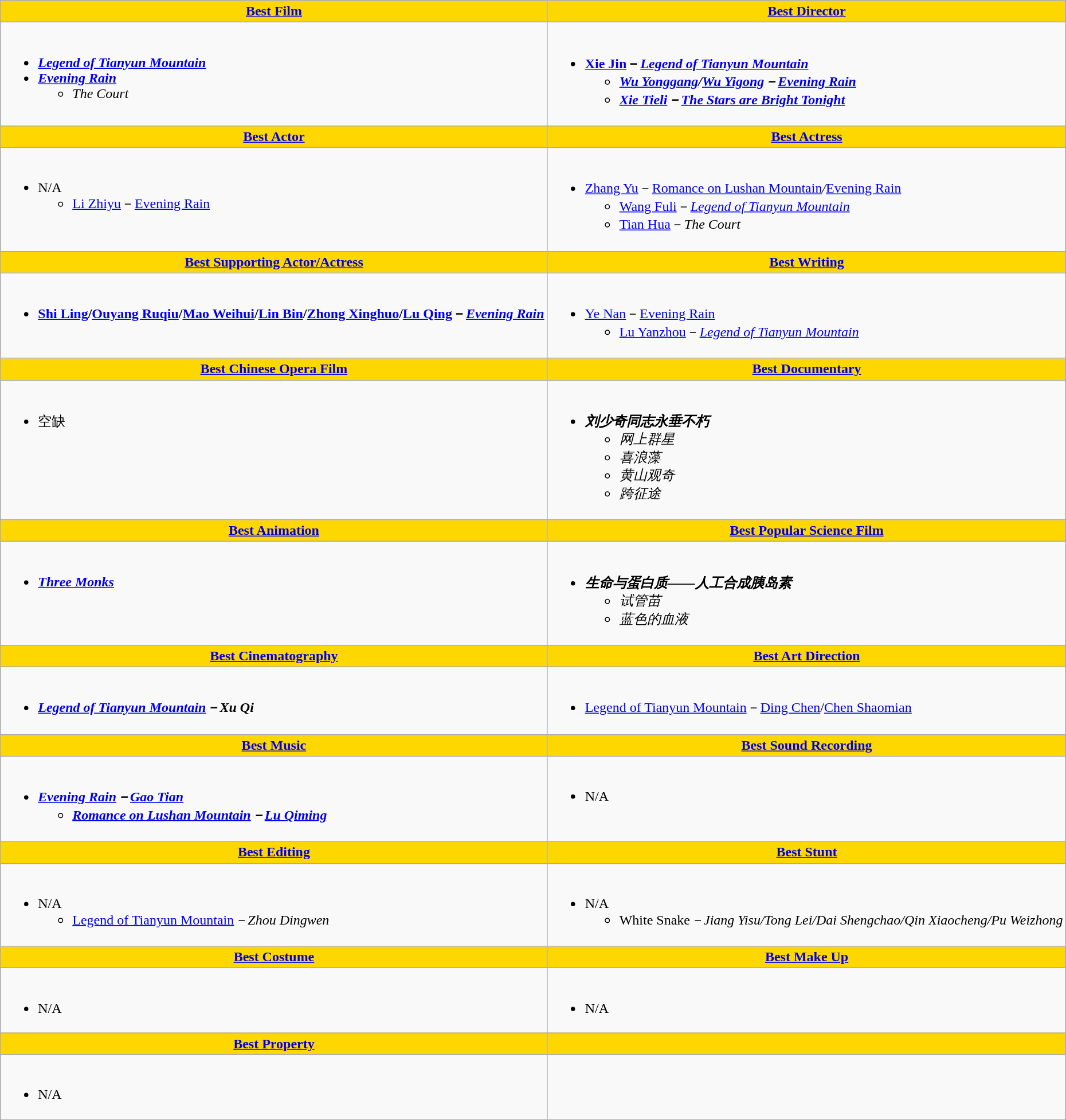<table class=wikitable style="width="150%">
<tr>
<th style="background: gold;" ! style="width="50%"><a href='#'>Best Film</a></th>
<th style="background: gold;" ! style="width="50%"><a href='#'>Best Director</a></th>
</tr>
<tr>
<td valign="top"><br><ul><li><strong><em><a href='#'>Legend of Tianyun Mountain</a></em></strong></li><li><strong><em><a href='#'>Evening Rain</a></em></strong><ul><li><em>The Court</em></li></ul></li></ul></td>
<td valign="top"><br><ul><li><strong><a href='#'>Xie Jin</a>－<em><a href='#'>Legend of Tianyun Mountain</a><strong><em><ul><li><a href='#'>Wu Yonggang</a>/<a href='#'>Wu Yigong</a>－</em><a href='#'>Evening Rain</a><em></li><li><a href='#'>Xie Tieli</a>－</em><a href='#'>The Stars are Bright Tonight</a><em></li></ul></li></ul></td>
</tr>
<tr>
<th style="background: gold;" ! style="width="50%"><a href='#'>Best Actor</a></th>
<th style="background: gold;" ! style="width="50%"><a href='#'>Best Actress</a></th>
</tr>
<tr>
<td valign="top"><br><ul><li>N/A<ul><li><a href='#'>Li Zhiyu</a>－</em><a href='#'>Evening Rain</a><em></li></ul></li></ul></td>
<td valign="top"><br><ul><li></strong><a href='#'>Zhang Yu</a>－</em><a href='#'>Romance on Lushan Mountain</a><em>/</em><a href='#'>Evening Rain</a></em></strong><ul><li><a href='#'>Wang Fuli</a>－<em><a href='#'>Legend of Tianyun Mountain</a></em></li><li><a href='#'>Tian Hua</a>－<em>The Court</em></li></ul></li></ul></td>
</tr>
<tr>
<th style="background: gold;" ! style="width="50%"><a href='#'>Best Supporting Actor/Actress</a></th>
<th style="background: gold;" ! style="width="50%"><a href='#'>Best Writing</a></th>
</tr>
<tr>
<td valign="top"><br><ul><li><strong><a href='#'>Shi Ling</a>/<a href='#'>Ouyang Ruqiu</a>/<a href='#'>Mao Weihui</a>/<a href='#'>Lin Bin</a>/<a href='#'>Zhong Xinghuo</a>/<a href='#'>Lu Qing</a>－<em><a href='#'>Evening Rain</a><strong><em></li></ul></td>
<td valign="top"><br><ul><li></strong><a href='#'>Ye Nan</a>－</em><a href='#'>Evening Rain</a></em></strong><ul><li><a href='#'>Lu Yanzhou</a>－<em><a href='#'>Legend of Tianyun Mountain</a></em></li></ul></li></ul></td>
</tr>
<tr>
<th style="background: gold;" ! style="width="50%"><a href='#'>Best Chinese Opera Film</a></th>
<th style="background: gold;" ! style="width="50%"><a href='#'>Best Documentary</a></th>
</tr>
<tr>
<td valign="top"><br><ul><li>空缺</li></ul></td>
<td valign="top"><br><ul><li><strong><em>刘少奇同志永垂不朽</em></strong><ul><li><em>网上群星</em></li><li><em>喜浪藻</em></li><li><em>黄山观奇</em></li><li><em>跨征途</em></li></ul></li></ul></td>
</tr>
<tr>
<th style="background: gold;" ! style="width="50%"><a href='#'>Best Animation</a></th>
<th style="background: gold;" ! style="width="50%"><a href='#'>Best Popular Science Film</a></th>
</tr>
<tr>
<td valign="top"><br><ul><li><strong><em><a href='#'>Three Monks</a></em></strong></li></ul></td>
<td valign="top"><br><ul><li><strong><em>生命与蛋白质——人工合成胰岛素</em></strong><ul><li><em>试管苗</em></li><li><em>蓝色的血液</em></li></ul></li></ul></td>
</tr>
<tr>
<th style="background: gold;" ! style="width="50%"><a href='#'>Best Cinematography</a></th>
<th style="background: gold;" ! style="width="50%"><a href='#'>Best Art Direction</a></th>
</tr>
<tr>
<td valign="top"><br><ul><li><strong><em><a href='#'>Legend of Tianyun Mountain</a><em>－Xu Qi<strong></li></ul></td>
<td valign="top"><br><ul><li></em></strong><a href='#'>Legend of Tianyun Mountain</a></em>－<a href='#'>Ding Chen</a>/<a href='#'>Chen Shaomian</a></strong></li></ul></td>
</tr>
<tr>
<th style="background: gold;" ! style="width="50%"><a href='#'>Best Music</a></th>
<th style="background: gold;" ! style="width="50%"><a href='#'>Best Sound Recording</a></th>
</tr>
<tr>
<td valign="top"><br><ul><li><strong><em><a href='#'>Evening Rain</a><em>－<a href='#'>Gao Tian</a><strong><ul><li></em><a href='#'>Romance on Lushan Mountain</a><em>－<a href='#'>Lu Qiming</a></li></ul></li></ul></td>
<td valign="top"><br><ul><li>N/A</li></ul></td>
</tr>
<tr>
<th style="background: gold;" ! style="width="50%"><a href='#'>Best Editing</a></th>
<th style="background: gold;" ! style="width="50%"><a href='#'>Best Stunt</a></th>
</tr>
<tr>
<td valign="top"><br><ul><li>N/A<ul><li></em><a href='#'>Legend of Tianyun Mountain</a><em>－Zhou Dingwen</li></ul></li></ul></td>
<td valign="top"><br><ul><li>N/A<ul><li></em>White Snake<em>－Jiang Yisu/Tong Lei/Dai Shengchao/Qin Xiaocheng/Pu Weizhong</li></ul></li></ul></td>
</tr>
<tr>
<th style="background: gold;" ! style="width="50%"><a href='#'>Best Costume</a></th>
<th style="background: gold;" ! style="width="50%"><a href='#'>Best Make Up</a></th>
</tr>
<tr>
<td valign="top"><br><ul><li>N/A</li></ul></td>
<td valign="top"><br><ul><li>N/A</li></ul></td>
</tr>
<tr>
<th style="background: gold;" ! style="width="50%"><a href='#'>Best Property</a></th>
<th style="background: gold;" ! style="width="50%"></th>
</tr>
<tr>
<td valign="top"><br><ul><li>N/A</li></ul></td>
<td valign="top"></td>
</tr>
</table>
